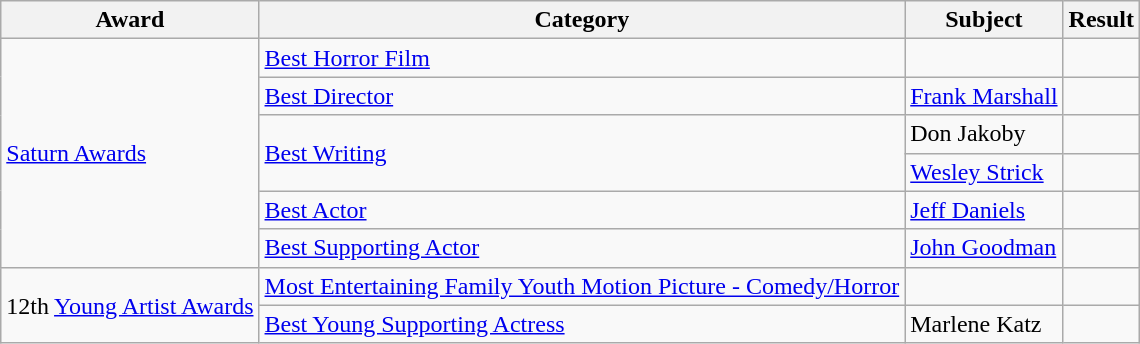<table class="wikitable">
<tr>
<th>Award</th>
<th>Category</th>
<th>Subject</th>
<th>Result</th>
</tr>
<tr>
<td rowspan=6><a href='#'>Saturn Awards</a></td>
<td><a href='#'>Best Horror Film</a></td>
<td></td>
<td></td>
</tr>
<tr>
<td><a href='#'>Best Director</a></td>
<td><a href='#'>Frank Marshall</a></td>
<td></td>
</tr>
<tr>
<td rowspan=2><a href='#'>Best Writing</a></td>
<td>Don Jakoby</td>
<td></td>
</tr>
<tr>
<td><a href='#'>Wesley Strick</a></td>
<td></td>
</tr>
<tr>
<td><a href='#'>Best Actor</a></td>
<td><a href='#'>Jeff Daniels</a></td>
<td></td>
</tr>
<tr>
<td><a href='#'>Best Supporting Actor</a></td>
<td><a href='#'>John Goodman</a></td>
<td></td>
</tr>
<tr>
<td rowspan=2>12th <a href='#'>Young Artist Awards</a></td>
<td><a href='#'>Most Entertaining Family Youth Motion Picture - Comedy/Horror</a></td>
<td></td>
<td></td>
</tr>
<tr>
<td><a href='#'>Best Young Supporting Actress</a></td>
<td>Marlene Katz</td>
<td></td>
</tr>
</table>
